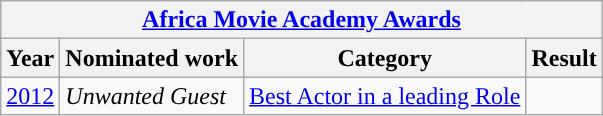<table class="wikitable">
<tr>
<th colspan="5"><a href='#'>Africa Movie Academy Awards</a></th>
</tr>
<tr>
<th>Year</th>
<th>Nominated work</th>
<th>Category</th>
<th>Result</th>
</tr>
<tr>
<td><a href='#'>2012</a></td>
<td><em>Unwanted Guest</em></td>
<td><a href='#'>Best Actor in a leading Role</a></td>
<td></td>
</tr>
</table>
